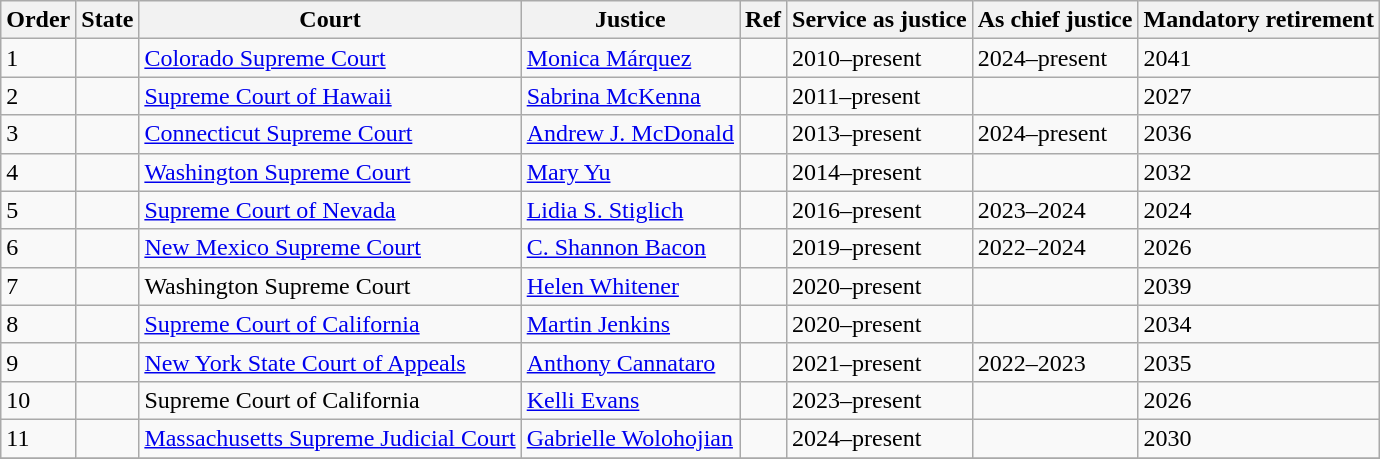<table class="wikitable sortable">
<tr>
<th>Order</th>
<th>State</th>
<th>Court</th>
<th>Justice</th>
<th>Ref</th>
<th>Service as justice</th>
<th>As chief justice</th>
<th>Mandatory retirement</th>
</tr>
<tr>
<td>1</td>
<td></td>
<td><a href='#'>Colorado Supreme Court</a></td>
<td><a href='#'>Monica Márquez</a></td>
<td></td>
<td>2010–present</td>
<td>2024–present</td>
<td>2041</td>
</tr>
<tr>
<td>2</td>
<td></td>
<td><a href='#'>Supreme Court of Hawaii</a></td>
<td><a href='#'>Sabrina McKenna</a></td>
<td></td>
<td>2011–present</td>
<td align="center"></td>
<td>2027</td>
</tr>
<tr>
<td>3</td>
<td></td>
<td><a href='#'>Connecticut Supreme Court</a></td>
<td><a href='#'>Andrew J. McDonald</a></td>
<td></td>
<td>2013–present</td>
<td>2024–present</td>
<td>2036</td>
</tr>
<tr>
<td>4</td>
<td></td>
<td><a href='#'>Washington Supreme Court</a></td>
<td><a href='#'>Mary Yu</a></td>
<td></td>
<td>2014–present</td>
<td align="center"></td>
<td>2032</td>
</tr>
<tr>
<td>5</td>
<td></td>
<td><a href='#'>Supreme Court of Nevada</a></td>
<td><a href='#'>Lidia S. Stiglich</a></td>
<td></td>
<td>2016–present</td>
<td>2023–2024</td>
<td>2024</td>
</tr>
<tr>
<td>6</td>
<td></td>
<td><a href='#'>New Mexico Supreme Court</a></td>
<td><a href='#'>C. Shannon Bacon</a></td>
<td></td>
<td>2019–present</td>
<td>2022–2024</td>
<td>2026</td>
</tr>
<tr>
<td>7</td>
<td></td>
<td>Washington Supreme Court</td>
<td><a href='#'>Helen Whitener</a></td>
<td></td>
<td>2020–present</td>
<td align="center"></td>
<td>2039</td>
</tr>
<tr>
<td>8</td>
<td></td>
<td><a href='#'>Supreme Court of California</a></td>
<td><a href='#'>Martin Jenkins</a></td>
<td></td>
<td>2020–present</td>
<td align="center"></td>
<td>2034</td>
</tr>
<tr>
<td>9</td>
<td></td>
<td><a href='#'>New York State Court of Appeals</a></td>
<td><a href='#'>Anthony Cannataro</a></td>
<td></td>
<td>2021–present</td>
<td>2022–2023</td>
<td>2035</td>
</tr>
<tr>
<td>10</td>
<td></td>
<td>Supreme Court of California</td>
<td><a href='#'>Kelli Evans</a></td>
<td></td>
<td>2023–present</td>
<td align="center"></td>
<td>2026</td>
</tr>
<tr>
<td>11</td>
<td></td>
<td><a href='#'>Massachusetts Supreme Judicial Court</a></td>
<td><a href='#'>Gabrielle Wolohojian</a></td>
<td></td>
<td>2024–present</td>
<td align="center"></td>
<td>2030</td>
</tr>
<tr>
</tr>
</table>
